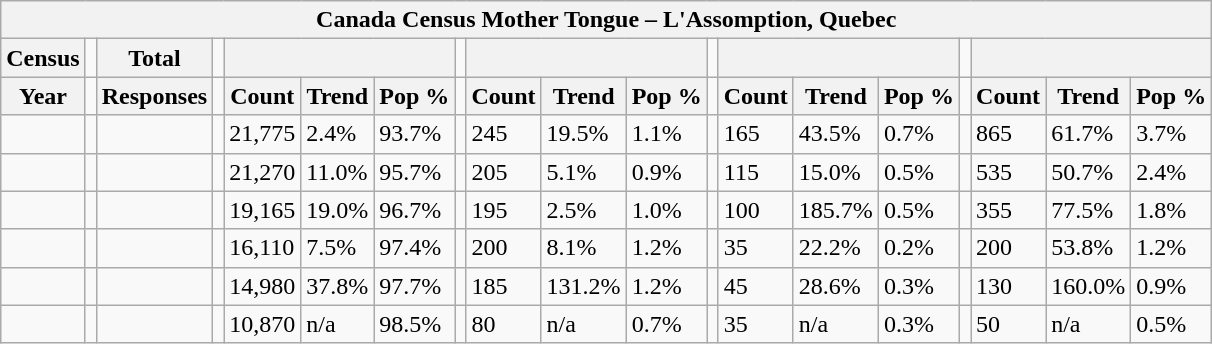<table class="wikitable">
<tr>
<th colspan="19">Canada Census Mother Tongue – L'Assomption, Quebec</th>
</tr>
<tr>
<th>Census</th>
<td></td>
<th>Total</th>
<td colspan="1"></td>
<th colspan="3"></th>
<td colspan="1"></td>
<th colspan="3"></th>
<td colspan="1"></td>
<th colspan="3"></th>
<td colspan="1"></td>
<th colspan="3"></th>
</tr>
<tr>
<th>Year</th>
<td></td>
<th>Responses</th>
<td></td>
<th>Count</th>
<th>Trend</th>
<th>Pop %</th>
<td></td>
<th>Count</th>
<th>Trend</th>
<th>Pop %</th>
<td></td>
<th>Count</th>
<th>Trend</th>
<th>Pop %</th>
<td></td>
<th>Count</th>
<th>Trend</th>
<th>Pop %</th>
</tr>
<tr>
<td></td>
<td></td>
<td></td>
<td></td>
<td>21,775</td>
<td> 2.4%</td>
<td>93.7%</td>
<td></td>
<td>245</td>
<td> 19.5%</td>
<td>1.1%</td>
<td></td>
<td>165</td>
<td> 43.5%</td>
<td>0.7%</td>
<td></td>
<td>865</td>
<td> 61.7%</td>
<td>3.7%</td>
</tr>
<tr>
<td></td>
<td></td>
<td></td>
<td></td>
<td>21,270</td>
<td> 11.0%</td>
<td>95.7%</td>
<td></td>
<td>205</td>
<td> 5.1%</td>
<td>0.9%</td>
<td></td>
<td>115</td>
<td> 15.0%</td>
<td>0.5%</td>
<td></td>
<td>535</td>
<td> 50.7%</td>
<td>2.4%</td>
</tr>
<tr>
<td></td>
<td></td>
<td></td>
<td></td>
<td>19,165</td>
<td> 19.0%</td>
<td>96.7%</td>
<td></td>
<td>195</td>
<td> 2.5%</td>
<td>1.0%</td>
<td></td>
<td>100</td>
<td> 185.7%</td>
<td>0.5%</td>
<td></td>
<td>355</td>
<td> 77.5%</td>
<td>1.8%</td>
</tr>
<tr>
<td></td>
<td></td>
<td></td>
<td></td>
<td>16,110</td>
<td> 7.5%</td>
<td>97.4%</td>
<td></td>
<td>200</td>
<td> 8.1%</td>
<td>1.2%</td>
<td></td>
<td>35</td>
<td> 22.2%</td>
<td>0.2%</td>
<td></td>
<td>200</td>
<td> 53.8%</td>
<td>1.2%</td>
</tr>
<tr>
<td></td>
<td></td>
<td></td>
<td></td>
<td>14,980</td>
<td> 37.8%</td>
<td>97.7%</td>
<td></td>
<td>185</td>
<td> 131.2%</td>
<td>1.2%</td>
<td></td>
<td>45</td>
<td> 28.6%</td>
<td>0.3%</td>
<td></td>
<td>130</td>
<td> 160.0%</td>
<td>0.9%</td>
</tr>
<tr>
<td></td>
<td></td>
<td></td>
<td></td>
<td>10,870</td>
<td>n/a</td>
<td>98.5%</td>
<td></td>
<td>80</td>
<td>n/a</td>
<td>0.7%</td>
<td></td>
<td>35</td>
<td>n/a</td>
<td>0.3%</td>
<td></td>
<td>50</td>
<td>n/a</td>
<td>0.5%</td>
</tr>
</table>
